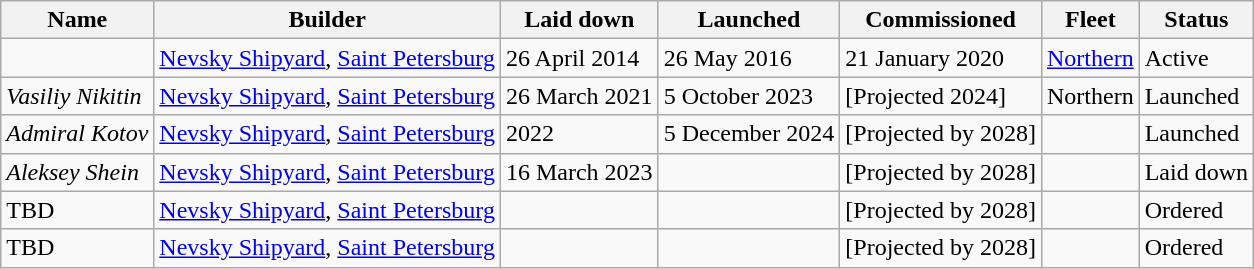<table class="wikitable">
<tr>
<th>Name</th>
<th>Builder</th>
<th>Laid down</th>
<th>Launched</th>
<th>Commissioned</th>
<th>Fleet</th>
<th>Status</th>
</tr>
<tr>
<td></td>
<td><a href='#'>Nevsky Shipyard</a>, <a href='#'>Saint Petersburg</a></td>
<td>26 April 2014</td>
<td>26 May 2016</td>
<td>21 January 2020</td>
<td><a href='#'>Northern</a></td>
<td>Active</td>
</tr>
<tr>
<td><em>Vasiliy Nikitin</em></td>
<td><a href='#'>Nevsky Shipyard</a>, <a href='#'>Saint Petersburg</a></td>
<td>26 March 2021</td>
<td>5 October 2023</td>
<td>[Projected 2024]</td>
<td>Northern</td>
<td>Launched</td>
</tr>
<tr>
<td><em>Admiral Kotov</em></td>
<td><a href='#'>Nevsky Shipyard</a>, <a href='#'>Saint Petersburg</a></td>
<td>2022</td>
<td>5 December 2024</td>
<td>[Projected by 2028]</td>
<td></td>
<td>Launched</td>
</tr>
<tr>
<td><em>Aleksey Shein</em></td>
<td><a href='#'>Nevsky Shipyard</a>, <a href='#'>Saint Petersburg</a></td>
<td>16 March 2023</td>
<td></td>
<td>[Projected by 2028]</td>
<td></td>
<td>Laid down</td>
</tr>
<tr>
<td>TBD</td>
<td><a href='#'>Nevsky Shipyard</a>, <a href='#'>Saint Petersburg</a></td>
<td></td>
<td></td>
<td>[Projected by 2028]</td>
<td></td>
<td>Ordered</td>
</tr>
<tr>
<td>TBD</td>
<td><a href='#'>Nevsky Shipyard</a>, <a href='#'>Saint Petersburg</a></td>
<td></td>
<td></td>
<td>[Projected by 2028]</td>
<td></td>
<td>Ordered</td>
</tr>
</table>
